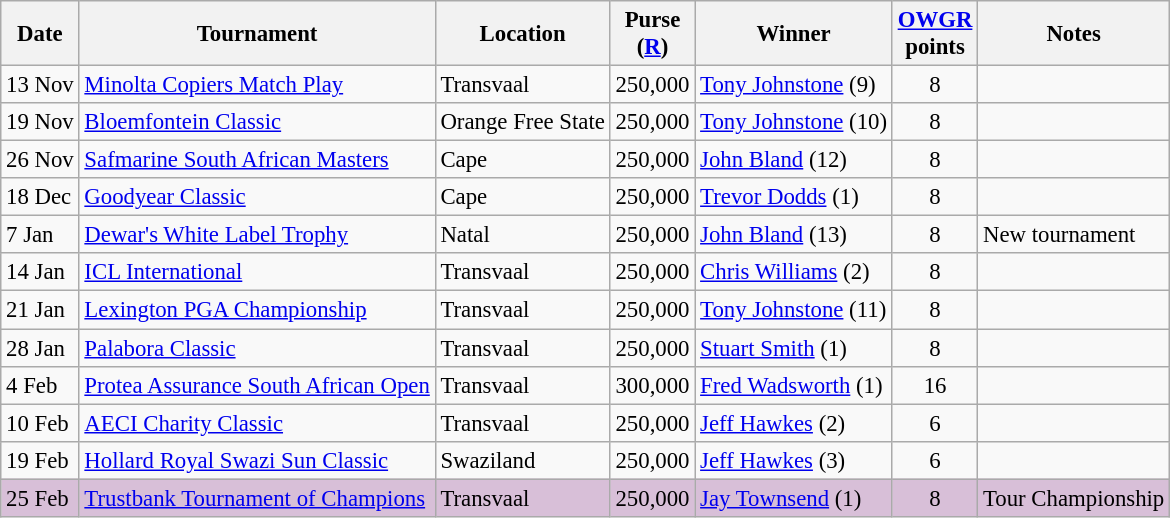<table class="wikitable" style="font-size:95%">
<tr>
<th>Date</th>
<th>Tournament</th>
<th>Location</th>
<th>Purse<br>(<a href='#'>R</a>)</th>
<th>Winner</th>
<th><a href='#'>OWGR</a><br>points</th>
<th>Notes</th>
</tr>
<tr>
<td>13 Nov</td>
<td><a href='#'>Minolta Copiers Match Play</a></td>
<td>Transvaal</td>
<td align=right>250,000</td>
<td> <a href='#'>Tony Johnstone</a> (9)</td>
<td align=center>8</td>
<td></td>
</tr>
<tr>
<td>19 Nov</td>
<td><a href='#'>Bloemfontein Classic</a></td>
<td>Orange Free State</td>
<td align=right>250,000</td>
<td> <a href='#'>Tony Johnstone</a> (10)</td>
<td align=center>8</td>
<td></td>
</tr>
<tr>
<td>26 Nov</td>
<td><a href='#'>Safmarine South African Masters</a></td>
<td>Cape</td>
<td align=right>250,000</td>
<td> <a href='#'>John Bland</a> (12)</td>
<td align=center>8</td>
<td></td>
</tr>
<tr>
<td>18 Dec</td>
<td><a href='#'>Goodyear Classic</a></td>
<td>Cape</td>
<td align=right>250,000</td>
<td> <a href='#'>Trevor Dodds</a> (1)</td>
<td align=center>8</td>
<td></td>
</tr>
<tr>
<td>7 Jan</td>
<td><a href='#'>Dewar's White Label Trophy</a></td>
<td>Natal</td>
<td align=right>250,000</td>
<td> <a href='#'>John Bland</a> (13)</td>
<td align=center>8</td>
<td>New tournament</td>
</tr>
<tr>
<td>14 Jan</td>
<td><a href='#'>ICL International</a></td>
<td>Transvaal</td>
<td align=right>250,000</td>
<td> <a href='#'>Chris Williams</a> (2)</td>
<td align=center>8</td>
<td></td>
</tr>
<tr>
<td>21 Jan</td>
<td><a href='#'>Lexington PGA Championship</a></td>
<td>Transvaal</td>
<td align=right>250,000</td>
<td> <a href='#'>Tony Johnstone</a> (11)</td>
<td align=center>8</td>
<td></td>
</tr>
<tr>
<td>28 Jan</td>
<td><a href='#'>Palabora Classic</a></td>
<td>Transvaal</td>
<td align=right>250,000</td>
<td> <a href='#'>Stuart Smith</a> (1)</td>
<td align=center>8</td>
<td></td>
</tr>
<tr>
<td>4 Feb</td>
<td><a href='#'>Protea Assurance South African Open</a></td>
<td>Transvaal</td>
<td align=right>300,000</td>
<td> <a href='#'>Fred Wadsworth</a> (1)</td>
<td align=center>16</td>
<td></td>
</tr>
<tr>
<td>10 Feb</td>
<td><a href='#'>AECI Charity Classic</a></td>
<td>Transvaal</td>
<td align=right>250,000</td>
<td> <a href='#'>Jeff Hawkes</a> (2)</td>
<td align=center>6</td>
<td></td>
</tr>
<tr>
<td>19 Feb</td>
<td><a href='#'>Hollard Royal Swazi Sun Classic</a></td>
<td>Swaziland</td>
<td align=right>250,000</td>
<td> <a href='#'>Jeff Hawkes</a> (3)</td>
<td align=center>6</td>
<td></td>
</tr>
<tr style="background:thistle;">
<td>25 Feb</td>
<td><a href='#'>Trustbank Tournament of Champions</a></td>
<td>Transvaal</td>
<td align=right>250,000</td>
<td> <a href='#'>Jay Townsend</a> (1)</td>
<td align=center>8</td>
<td>Tour Championship</td>
</tr>
</table>
